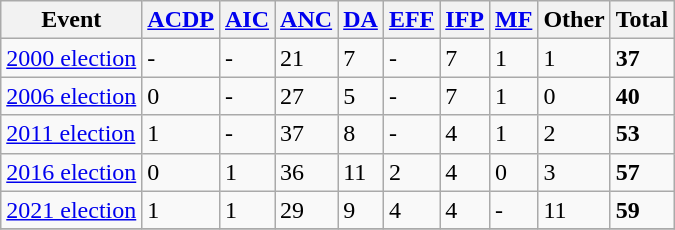<table class="wikitable">
<tr>
<th>Event</th>
<th><a href='#'>ACDP</a></th>
<th><a href='#'>AIC</a></th>
<th><a href='#'>ANC</a></th>
<th><a href='#'>DA</a></th>
<th><a href='#'>EFF</a></th>
<th><a href='#'>IFP</a></th>
<th><a href='#'>MF</a></th>
<th>Other</th>
<th>Total</th>
</tr>
<tr>
<td><a href='#'>2000 election</a></td>
<td>-</td>
<td>-</td>
<td>21</td>
<td>7</td>
<td>-</td>
<td>7</td>
<td>1</td>
<td>1</td>
<td><strong>37</strong></td>
</tr>
<tr>
<td><a href='#'>2006 election</a></td>
<td>0</td>
<td>-</td>
<td>27</td>
<td>5</td>
<td>-</td>
<td>7</td>
<td>1</td>
<td>0</td>
<td><strong>40</strong></td>
</tr>
<tr>
<td><a href='#'>2011 election</a></td>
<td>1</td>
<td>-</td>
<td>37</td>
<td>8</td>
<td>-</td>
<td>4</td>
<td>1</td>
<td>2</td>
<td><strong>53</strong></td>
</tr>
<tr>
<td><a href='#'>2016 election</a></td>
<td>0</td>
<td>1</td>
<td>36</td>
<td>11</td>
<td>2</td>
<td>4</td>
<td>0</td>
<td>3</td>
<td><strong>57</strong></td>
</tr>
<tr>
<td><a href='#'>2021 election</a></td>
<td>1</td>
<td>1</td>
<td>29</td>
<td>9</td>
<td>4</td>
<td>4</td>
<td>-</td>
<td>11</td>
<td><strong>59</strong></td>
</tr>
<tr>
</tr>
</table>
